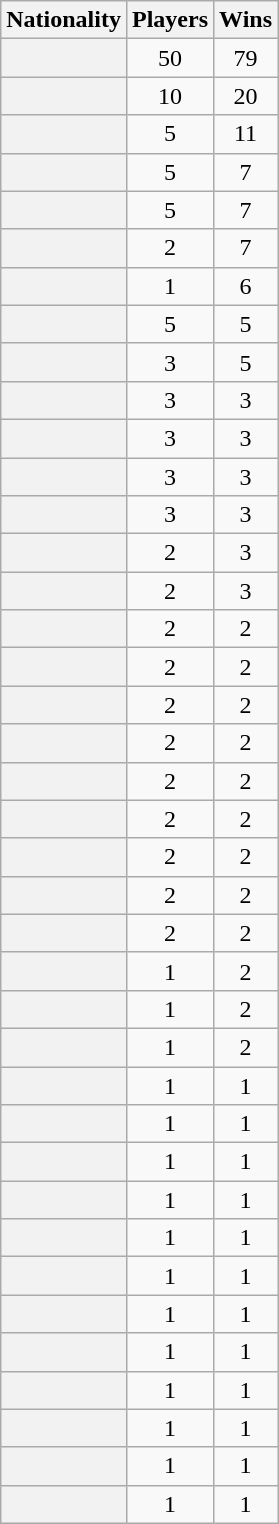<table class="wikitable sortable plainrowheaders" style=text-align:center>
<tr>
<th scope=col>Nationality</th>
<th scope=col>Players</th>
<th scope=col>Wins</th>
</tr>
<tr>
<th scope=row></th>
<td>50</td>
<td>79</td>
</tr>
<tr>
<th scope=row></th>
<td>10</td>
<td>20</td>
</tr>
<tr>
<th scope=row></th>
<td>5</td>
<td>11</td>
</tr>
<tr>
<th scope=row></th>
<td>5</td>
<td>7</td>
</tr>
<tr>
<th scope=row></th>
<td>5</td>
<td>7</td>
</tr>
<tr>
<th scope=row></th>
<td>2</td>
<td>7</td>
</tr>
<tr>
<th scope=row></th>
<td>1</td>
<td>6</td>
</tr>
<tr>
<th scope=row></th>
<td>5</td>
<td>5</td>
</tr>
<tr>
<th scope=row></th>
<td>3</td>
<td>5</td>
</tr>
<tr>
<th scope=row></th>
<td>3</td>
<td>3</td>
</tr>
<tr>
<th scope=row></th>
<td>3</td>
<td>3</td>
</tr>
<tr>
<th scope=row></th>
<td>3</td>
<td>3</td>
</tr>
<tr>
<th scope=row></th>
<td>3</td>
<td>3</td>
</tr>
<tr>
<th scope=row></th>
<td>2</td>
<td>3</td>
</tr>
<tr>
<th scope=row></th>
<td>2</td>
<td>3</td>
</tr>
<tr>
<th scope=row></th>
<td>2</td>
<td>2</td>
</tr>
<tr>
<th scope=row></th>
<td>2</td>
<td>2</td>
</tr>
<tr>
<th scope=row></th>
<td>2</td>
<td>2</td>
</tr>
<tr>
<th scope=row></th>
<td>2</td>
<td>2</td>
</tr>
<tr>
<th scope=row></th>
<td>2</td>
<td>2</td>
</tr>
<tr>
<th scope=row></th>
<td>2</td>
<td>2</td>
</tr>
<tr>
<th scope=row></th>
<td>2</td>
<td>2</td>
</tr>
<tr>
<th scope=row></th>
<td>2</td>
<td>2</td>
</tr>
<tr>
<th scope=row></th>
<td>2</td>
<td>2</td>
</tr>
<tr>
<th scope=row></th>
<td>1</td>
<td>2</td>
</tr>
<tr>
<th scope=row></th>
<td>1</td>
<td>2</td>
</tr>
<tr>
<th scope=row></th>
<td>1</td>
<td>2</td>
</tr>
<tr>
<th scope=row></th>
<td>1</td>
<td>1</td>
</tr>
<tr>
<th scope=row></th>
<td>1</td>
<td>1</td>
</tr>
<tr>
<th scope=row></th>
<td>1</td>
<td>1</td>
</tr>
<tr>
<th scope=row></th>
<td>1</td>
<td>1</td>
</tr>
<tr>
<th scope=row></th>
<td>1</td>
<td>1</td>
</tr>
<tr>
<th scope=row></th>
<td>1</td>
<td>1</td>
</tr>
<tr>
<th scope=row></th>
<td>1</td>
<td>1</td>
</tr>
<tr>
<th scope=row></th>
<td>1</td>
<td>1</td>
</tr>
<tr>
<th scope=row></th>
<td>1</td>
<td>1</td>
</tr>
<tr>
<th scope=row></th>
<td>1</td>
<td>1</td>
</tr>
<tr>
<th scope=row></th>
<td>1</td>
<td>1</td>
</tr>
<tr>
<th scope=row></th>
<td>1</td>
<td>1</td>
</tr>
</table>
